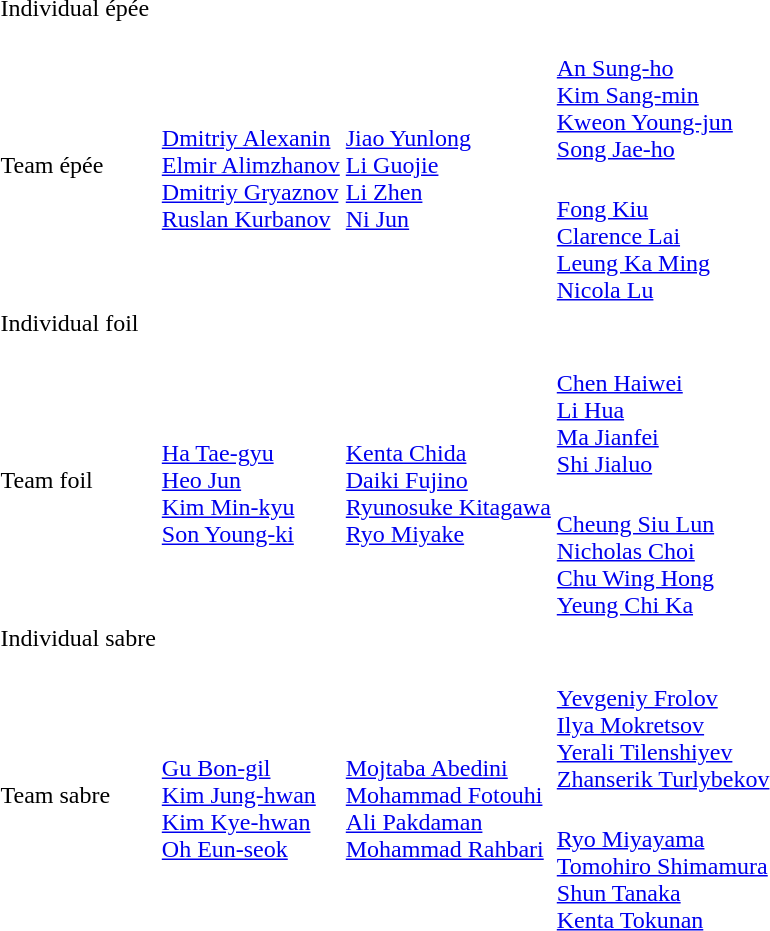<table>
<tr>
<td rowspan=2>Individual épée</td>
<td rowspan=2></td>
<td rowspan=2></td>
<td></td>
</tr>
<tr>
<td></td>
</tr>
<tr>
<td rowspan=2>Team épée</td>
<td rowspan=2><br><a href='#'>Dmitriy Alexanin</a><br><a href='#'>Elmir Alimzhanov</a><br><a href='#'>Dmitriy Gryaznov</a><br><a href='#'>Ruslan Kurbanov</a></td>
<td rowspan=2><br><a href='#'>Jiao Yunlong</a><br><a href='#'>Li Guojie</a><br><a href='#'>Li Zhen</a><br><a href='#'>Ni Jun</a></td>
<td><br><a href='#'>An Sung-ho</a><br><a href='#'>Kim Sang-min</a><br><a href='#'>Kweon Young-jun</a><br><a href='#'>Song Jae-ho</a></td>
</tr>
<tr>
<td><br><a href='#'>Fong Kiu</a><br><a href='#'>Clarence Lai</a><br><a href='#'>Leung Ka Ming</a><br><a href='#'>Nicola Lu</a></td>
</tr>
<tr>
<td rowspan=2>Individual foil</td>
<td rowspan=2></td>
<td rowspan=2></td>
<td></td>
</tr>
<tr>
<td></td>
</tr>
<tr>
<td rowspan=2>Team foil</td>
<td rowspan=2><br><a href='#'>Ha Tae-gyu</a><br><a href='#'>Heo Jun</a><br><a href='#'>Kim Min-kyu</a><br><a href='#'>Son Young-ki</a></td>
<td rowspan=2><br><a href='#'>Kenta Chida</a><br><a href='#'>Daiki Fujino</a><br><a href='#'>Ryunosuke Kitagawa</a><br><a href='#'>Ryo Miyake</a></td>
<td><br><a href='#'>Chen Haiwei</a><br><a href='#'>Li Hua</a><br><a href='#'>Ma Jianfei</a><br><a href='#'>Shi Jialuo</a></td>
</tr>
<tr>
<td><br><a href='#'>Cheung Siu Lun</a><br><a href='#'>Nicholas Choi</a><br><a href='#'>Chu Wing Hong</a><br><a href='#'>Yeung Chi Ka</a></td>
</tr>
<tr>
<td rowspan=2>Individual sabre</td>
<td rowspan=2></td>
<td rowspan=2></td>
<td></td>
</tr>
<tr>
<td></td>
</tr>
<tr>
<td rowspan=2>Team sabre</td>
<td rowspan=2><br><a href='#'>Gu Bon-gil</a><br><a href='#'>Kim Jung-hwan</a><br><a href='#'>Kim Kye-hwan</a><br><a href='#'>Oh Eun-seok</a></td>
<td rowspan=2><br><a href='#'>Mojtaba Abedini</a><br><a href='#'>Mohammad Fotouhi</a><br><a href='#'>Ali Pakdaman</a><br><a href='#'>Mohammad Rahbari</a></td>
<td><br><a href='#'>Yevgeniy Frolov</a><br><a href='#'>Ilya Mokretsov</a><br><a href='#'>Yerali Tilenshiyev</a><br><a href='#'>Zhanserik Turlybekov</a></td>
</tr>
<tr>
<td><br><a href='#'>Ryo Miyayama</a><br><a href='#'>Tomohiro Shimamura</a><br><a href='#'>Shun Tanaka</a><br><a href='#'>Kenta Tokunan</a></td>
</tr>
</table>
